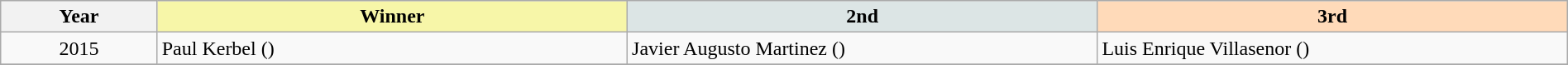<table class="wikitable" width=100%>
<tr>
<th width=10%>Year</th>
<th style="background-color: #F7F6A8;" width=30%>Winner</th>
<th style="background-color: #DCE5E5;" width=30%>2nd</th>
<th style="background-color: #FFDAB9;" width=30%>3rd</th>
</tr>
<tr>
<td align=center>2015</td>
<td>Paul Kerbel ()</td>
<td>Javier Augusto Martinez ()</td>
<td>Luis Enrique Villasenor ()</td>
</tr>
<tr>
</tr>
</table>
